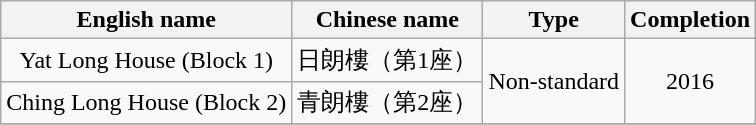<table class="wikitable" style="text-align: center">
<tr>
<th>English name</th>
<th>Chinese name</th>
<th>Type</th>
<th>Completion</th>
</tr>
<tr>
<td>Yat Long House (Block 1)</td>
<td>日朗樓（第1座）</td>
<td rowspan="2">Non-standard</td>
<td rowspan="2">2016</td>
</tr>
<tr>
<td>Ching Long House (Block 2)</td>
<td>青朗樓（第2座）</td>
</tr>
<tr>
</tr>
</table>
